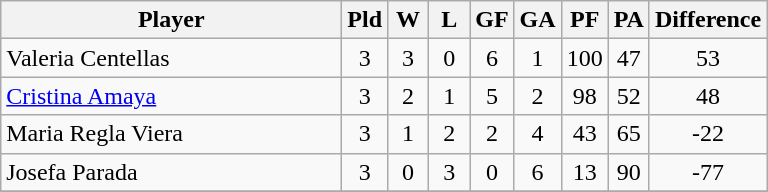<table class=wikitable style="text-align:center">
<tr>
<th width=220>Player</th>
<th width=20>Pld</th>
<th width=20>W</th>
<th width=20>L</th>
<th width=20>GF</th>
<th width=20>GA</th>
<th width=20>PF</th>
<th width=20>PA</th>
<th width=30>Difference</th>
</tr>
<tr>
<td align=left> Valeria Centellas</td>
<td>3</td>
<td>3</td>
<td>0</td>
<td>6</td>
<td>1</td>
<td>100</td>
<td>47</td>
<td>53</td>
</tr>
<tr>
<td align=left> <a href='#'>Cristina Amaya</a></td>
<td>3</td>
<td>2</td>
<td>1</td>
<td>5</td>
<td>2</td>
<td>98</td>
<td>52</td>
<td>48</td>
</tr>
<tr>
<td align=left> Maria Regla Viera</td>
<td>3</td>
<td>1</td>
<td>2</td>
<td>2</td>
<td>4</td>
<td>43</td>
<td>65</td>
<td>-22</td>
</tr>
<tr>
<td align=left> Josefa Parada</td>
<td>3</td>
<td>0</td>
<td>3</td>
<td>0</td>
<td>6</td>
<td>13</td>
<td>90</td>
<td>-77</td>
</tr>
<tr>
</tr>
</table>
